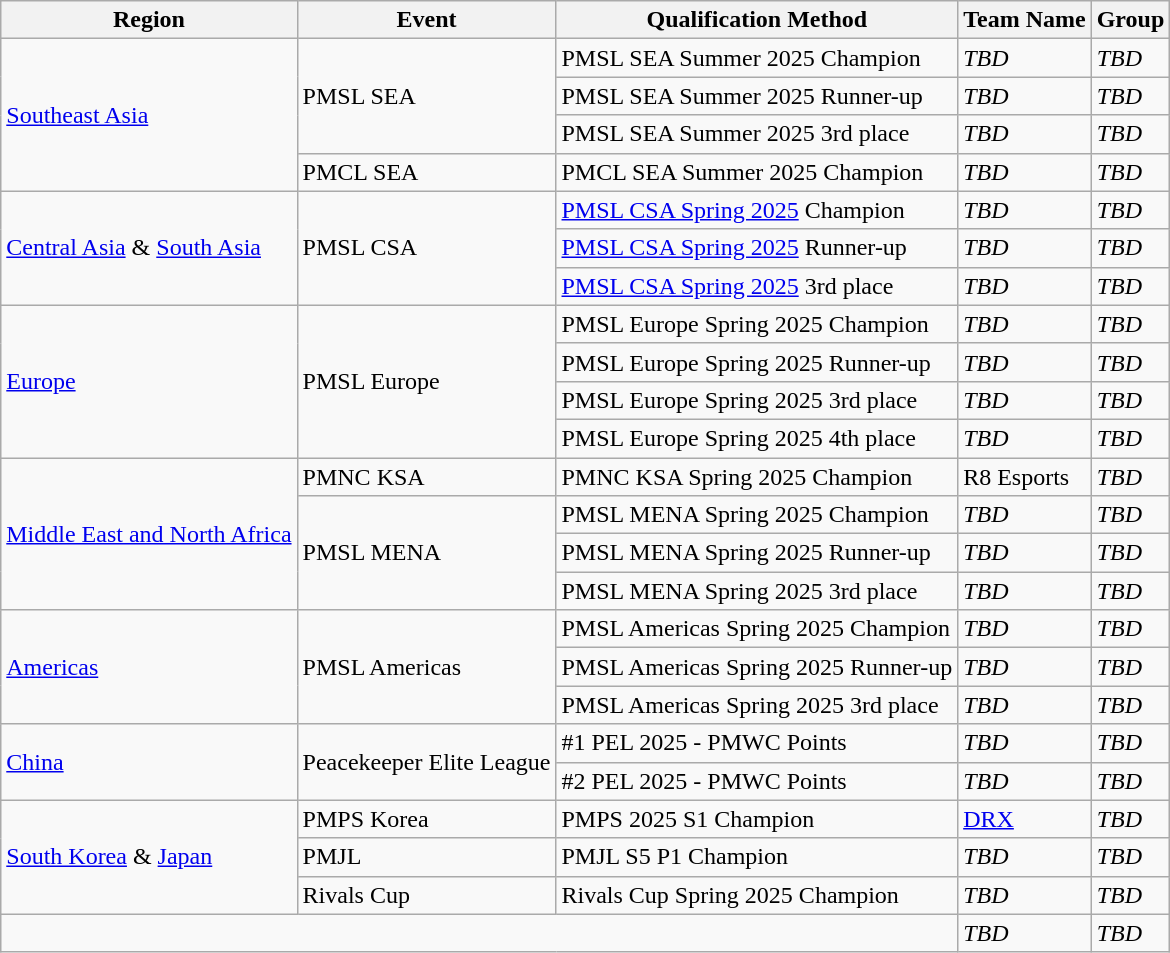<table class="wikitable sortable" style="text-align:left;">
<tr>
<th>Region</th>
<th>Event</th>
<th>Qualification Method</th>
<th>Team Name</th>
<th>Group</th>
</tr>
<tr>
<td rowspan="4"><a href='#'>Southeast Asia</a></td>
<td rowspan="3">PMSL SEA</td>
<td>PMSL SEA Summer 2025 Champion</td>
<td><em>TBD</em></td>
<td><em>TBD</em></td>
</tr>
<tr>
<td>PMSL SEA Summer 2025 Runner-up</td>
<td><em>TBD</em></td>
<td><em>TBD</em></td>
</tr>
<tr>
<td>PMSL SEA Summer 2025 3rd place</td>
<td><em>TBD</em></td>
<td><em>TBD</em></td>
</tr>
<tr>
<td>PMCL SEA</td>
<td>PMCL SEA Summer 2025 Champion</td>
<td><em>TBD</em></td>
<td><em>TBD</em></td>
</tr>
<tr>
<td rowspan="3"><a href='#'>Central Asia</a> & <a href='#'>South Asia</a></td>
<td rowspan="3">PMSL CSA</td>
<td><a href='#'>PMSL CSA Spring 2025</a> Champion</td>
<td><em>TBD</em></td>
<td><em>TBD</em></td>
</tr>
<tr>
<td><a href='#'>PMSL CSA Spring 2025</a> Runner-up</td>
<td><em>TBD</em></td>
<td><em>TBD</em></td>
</tr>
<tr>
<td><a href='#'>PMSL CSA Spring 2025</a> 3rd place</td>
<td><em>TBD</em></td>
<td><em>TBD</em></td>
</tr>
<tr>
<td rowspan="4"><a href='#'>Europe</a></td>
<td rowspan="4">PMSL Europe</td>
<td>PMSL Europe Spring 2025 Champion</td>
<td><em>TBD</em></td>
<td><em>TBD</em></td>
</tr>
<tr>
<td>PMSL Europe Spring 2025 Runner-up</td>
<td><em>TBD</em></td>
<td><em>TBD</em></td>
</tr>
<tr>
<td>PMSL Europe Spring 2025 3rd place</td>
<td><em>TBD</em></td>
<td><em>TBD</em></td>
</tr>
<tr>
<td>PMSL Europe Spring 2025 4th place</td>
<td><em>TBD</em></td>
<td><em>TBD</em></td>
</tr>
<tr>
<td rowspan="4"><a href='#'>Middle East and North Africa</a></td>
<td>PMNC KSA</td>
<td>PMNC KSA Spring 2025 Champion</td>
<td> R8 Esports</td>
<td><em>TBD</em></td>
</tr>
<tr>
<td rowspan="3">PMSL MENA</td>
<td>PMSL MENA Spring 2025 Champion</td>
<td><em>TBD</em></td>
<td><em>TBD</em></td>
</tr>
<tr>
<td>PMSL MENA Spring 2025 Runner-up</td>
<td><em>TBD</em></td>
<td><em>TBD</em></td>
</tr>
<tr>
<td>PMSL MENA Spring 2025 3rd place</td>
<td><em>TBD</em></td>
<td><em>TBD</em></td>
</tr>
<tr>
<td rowspan="3"><a href='#'>Americas</a></td>
<td rowspan="3">PMSL Americas</td>
<td>PMSL Americas Spring 2025 Champion</td>
<td><em>TBD</em></td>
<td><em>TBD</em></td>
</tr>
<tr>
<td>PMSL Americas Spring 2025 Runner-up</td>
<td><em>TBD</em></td>
<td><em>TBD</em></td>
</tr>
<tr>
<td>PMSL Americas Spring 2025 3rd place</td>
<td><em>TBD</em></td>
<td><em>TBD</em></td>
</tr>
<tr>
<td rowspan="2"><a href='#'>China</a></td>
<td rowspan="2">Peacekeeper Elite League</td>
<td>#1 PEL 2025 - PMWC Points</td>
<td><em>TBD</em></td>
<td><em>TBD</em></td>
</tr>
<tr>
<td>#2 PEL 2025 - PMWC Points</td>
<td><em>TBD</em></td>
<td><em>TBD</em></td>
</tr>
<tr>
<td rowspan="3"><a href='#'>South Korea</a> & <a href='#'>Japan</a></td>
<td>PMPS Korea</td>
<td>PMPS 2025 S1 Champion</td>
<td> <a href='#'>DRX</a></td>
<td><em>TBD</em></td>
</tr>
<tr>
<td>PMJL</td>
<td>PMJL S5 P1 Champion</td>
<td><em>TBD</em></td>
<td><em>TBD</em></td>
</tr>
<tr>
<td>Rivals Cup</td>
<td>Rivals Cup Spring 2025 Champion</td>
<td><em>TBD</em></td>
<td><em>TBD</em></td>
</tr>
<tr>
<td colspan="3"></td>
<td><em>TBD</em></td>
<td><em>TBD</em></td>
</tr>
</table>
